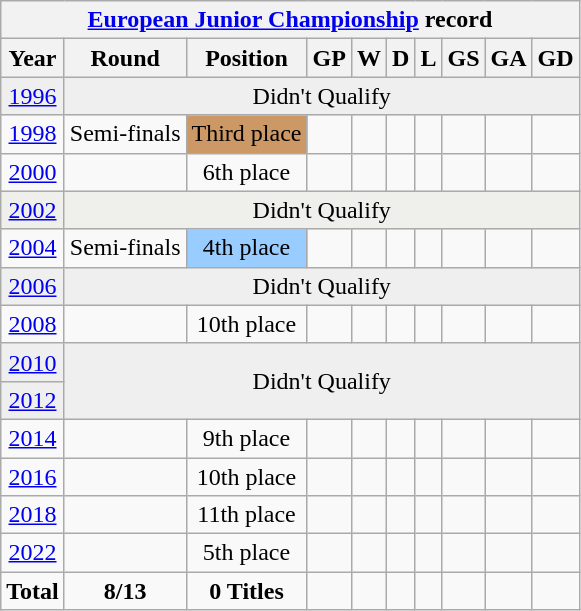<table class="wikitable" style="text-align: center;">
<tr>
<th colspan=10><a href='#'>European Junior Championship</a> record</th>
</tr>
<tr>
<th>Year</th>
<th>Round</th>
<th>Position</th>
<th>GP</th>
<th>W</th>
<th>D</th>
<th>L</th>
<th>GS</th>
<th>GA</th>
<th>GD</th>
</tr>
<tr bgcolor=efefef>
<td> <a href='#'>1996</a></td>
<td colspan=10 rowspan=1>Didn't Qualify</td>
</tr>
<tr bgcolor=>
<td> <a href='#'>1998</a></td>
<td>Semi-finals</td>
<td bgcolor=#cc9966>Third place</td>
<td></td>
<td></td>
<td></td>
<td></td>
<td></td>
<td></td>
<td></td>
</tr>
<tr>
<td> <a href='#'>2000</a></td>
<td></td>
<td>6th place</td>
<td></td>
<td></td>
<td></td>
<td></td>
<td></td>
<td></td>
<td></td>
</tr>
<tr bgcolor=efefec>
<td> <a href='#'>2002</a></td>
<td colspan=10 rowspan=1>Didn't Qualify</td>
</tr>
<tr>
<td> <a href='#'>2004</a></td>
<td>Semi-finals</td>
<td bgcolor=9acdff>4th place</td>
<td></td>
<td></td>
<td></td>
<td></td>
<td></td>
<td></td>
<td></td>
</tr>
<tr bgcolor=efefef>
<td> <a href='#'>2006</a></td>
<td colspan=10 rowspan=1>Didn't Qualify</td>
</tr>
<tr bgcolor=>
<td> <a href='#'>2008</a></td>
<td></td>
<td>10th place</td>
<td></td>
<td></td>
<td></td>
<td></td>
<td></td>
<td></td>
<td></td>
</tr>
<tr bgcolor=efefef>
<td> <a href='#'>2010</a></td>
<td colspan=10 rowspan=2>Didn't Qualify</td>
</tr>
<tr bgcolor=efefef>
<td> <a href='#'>2012</a></td>
</tr>
<tr bgcolor=>
<td> <a href='#'>2014</a></td>
<td></td>
<td>9th place</td>
<td></td>
<td></td>
<td></td>
<td></td>
<td></td>
<td></td>
<td></td>
</tr>
<tr bgcolor=>
<td> <a href='#'>2016</a></td>
<td></td>
<td>10th place</td>
<td></td>
<td></td>
<td></td>
<td></td>
<td></td>
<td></td>
<td></td>
</tr>
<tr>
<td> <a href='#'>2018</a></td>
<td></td>
<td>11th place</td>
<td></td>
<td></td>
<td></td>
<td></td>
<td></td>
<td></td>
<td></td>
</tr>
<tr>
<td> <a href='#'>2022</a></td>
<td></td>
<td>5th place</td>
<td></td>
<td></td>
<td></td>
<td></td>
<td></td>
<td></td>
<td></td>
</tr>
<tr>
<td><strong>Total</strong></td>
<td><strong>8/13</strong></td>
<td><strong>0 Titles</strong></td>
<td><strong> </strong></td>
<td><strong> </strong></td>
<td><strong> </strong></td>
<td><strong> </strong></td>
<td><strong> </strong></td>
<td><strong> </strong></td>
<td><strong> </strong></td>
</tr>
</table>
